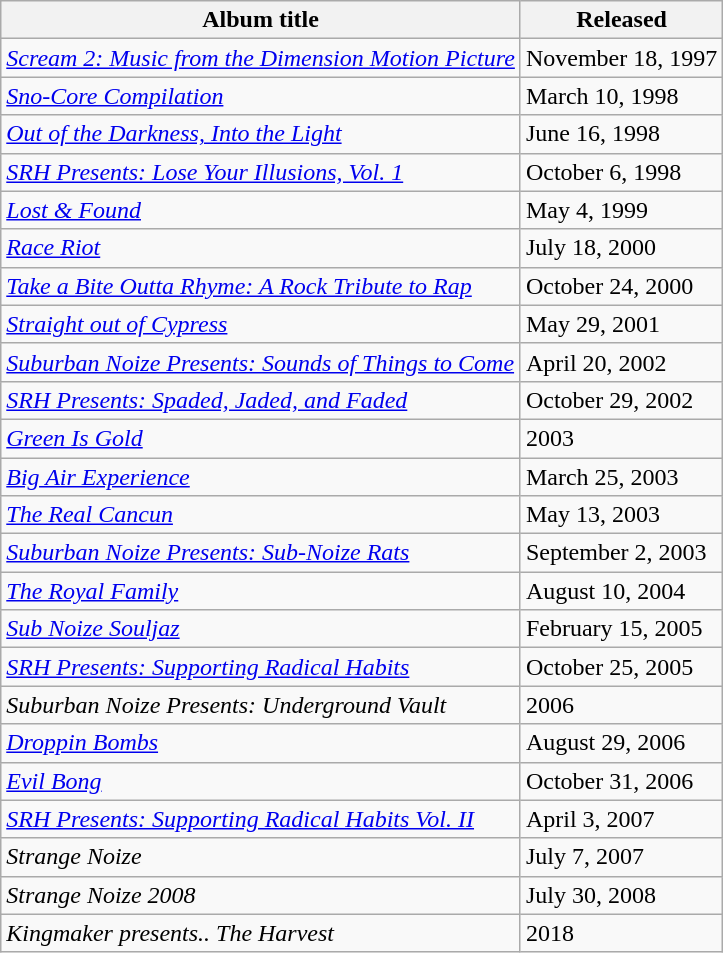<table class=wikitable>
<tr>
<th>Album title</th>
<th>Released</th>
</tr>
<tr>
<td><em><a href='#'>Scream 2: Music from the Dimension Motion Picture</a></em></td>
<td>November 18, 1997</td>
</tr>
<tr>
<td><em><a href='#'>Sno-Core Compilation</a></em></td>
<td>March 10, 1998</td>
</tr>
<tr>
<td><em><a href='#'>Out of the Darkness, Into the Light</a></em></td>
<td>June 16, 1998</td>
</tr>
<tr>
<td><em><a href='#'>SRH Presents: Lose Your Illusions, Vol. 1</a></em></td>
<td>October 6, 1998</td>
</tr>
<tr>
<td><em><a href='#'>Lost & Found</a></em></td>
<td>May 4, 1999</td>
</tr>
<tr>
<td><em><a href='#'>Race Riot</a></em></td>
<td>July 18, 2000</td>
</tr>
<tr>
<td><em><a href='#'>Take a Bite Outta Rhyme: A Rock Tribute to Rap</a></em></td>
<td>October 24, 2000</td>
</tr>
<tr>
<td><em><a href='#'>Straight out of Cypress</a></em></td>
<td>May 29, 2001</td>
</tr>
<tr>
<td><em><a href='#'>Suburban Noize Presents: Sounds of Things to Come</a></em></td>
<td>April 20, 2002</td>
</tr>
<tr>
<td><em><a href='#'>SRH Presents: Spaded, Jaded, and Faded</a></em></td>
<td>October 29, 2002</td>
</tr>
<tr>
<td><em><a href='#'>Green Is Gold</a></em></td>
<td>2003</td>
</tr>
<tr>
<td><em><a href='#'>Big Air Experience</a></em></td>
<td>March 25, 2003</td>
</tr>
<tr>
<td><em><a href='#'>The Real Cancun</a></em></td>
<td>May 13, 2003</td>
</tr>
<tr>
<td><em><a href='#'>Suburban Noize Presents: Sub-Noize Rats</a></em></td>
<td>September 2, 2003</td>
</tr>
<tr>
<td><em><a href='#'>The Royal Family</a></em></td>
<td>August 10, 2004</td>
</tr>
<tr>
<td><em><a href='#'>Sub Noize Souljaz</a></em></td>
<td>February 15, 2005</td>
</tr>
<tr>
<td><em><a href='#'>SRH Presents: Supporting Radical Habits</a></em></td>
<td>October 25, 2005</td>
</tr>
<tr>
<td><em>Suburban Noize Presents: Underground Vault</em></td>
<td>2006</td>
</tr>
<tr>
<td><em><a href='#'>Droppin Bombs</a></em></td>
<td>August 29, 2006</td>
</tr>
<tr>
<td><em><a href='#'>Evil Bong</a></em></td>
<td>October 31, 2006</td>
</tr>
<tr>
<td><em><a href='#'>SRH Presents: Supporting Radical Habits Vol. II</a></em></td>
<td>April 3, 2007</td>
</tr>
<tr>
<td><em>Strange Noize</em></td>
<td>July 7, 2007</td>
</tr>
<tr>
<td><em>Strange Noize 2008</em></td>
<td>July 30, 2008</td>
</tr>
<tr>
<td><em>Kingmaker presents.. The Harvest</em></td>
<td>2018</td>
</tr>
</table>
